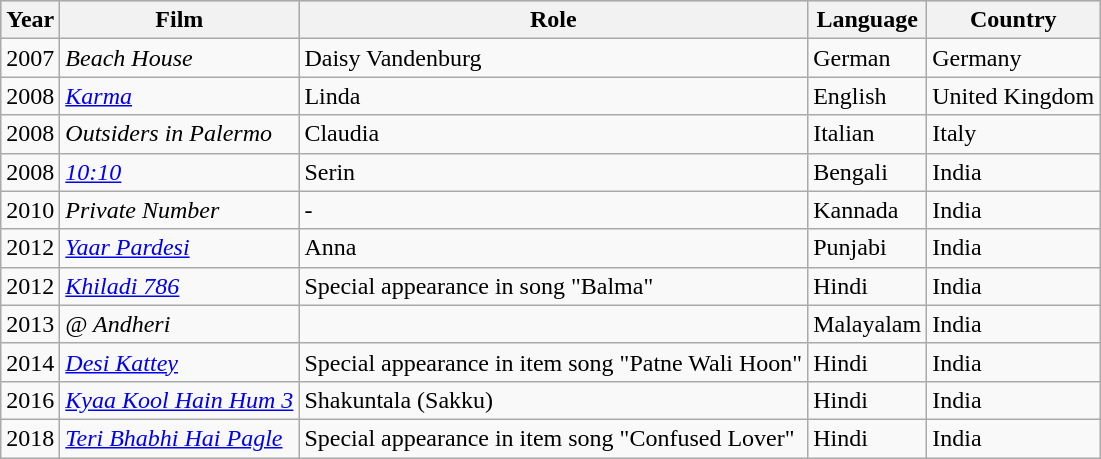<table class="wikitable">
<tr style="background:#ccc; text-align:center;">
<th>Year</th>
<th>Film</th>
<th>Role</th>
<th>Language</th>
<th>Country</th>
</tr>
<tr>
<td>2007</td>
<td><em>Beach House</em></td>
<td>Daisy Vandenburg</td>
<td>German</td>
<td>Germany</td>
</tr>
<tr>
<td>2008</td>
<td><em><a href='#'>Karma</a></em></td>
<td>Linda</td>
<td>English</td>
<td>United Kingdom</td>
</tr>
<tr>
<td>2008</td>
<td><em>Outsiders in Palermo</em></td>
<td>Claudia</td>
<td>Italian</td>
<td>Italy</td>
</tr>
<tr>
<td>2008</td>
<td><em><a href='#'>10:10</a></em></td>
<td>Serin</td>
<td>Bengali</td>
<td>India</td>
</tr>
<tr>
<td>2010</td>
<td><em>Private Number</em></td>
<td>-</td>
<td>Kannada</td>
<td>India</td>
</tr>
<tr>
<td>2012</td>
<td><em><a href='#'>Yaar Pardesi</a></em></td>
<td>Anna</td>
<td>Punjabi</td>
<td>India</td>
</tr>
<tr>
<td>2012</td>
<td><em><a href='#'>Khiladi 786</a></em></td>
<td>Special appearance in song "Balma"</td>
<td>Hindi</td>
<td>India</td>
</tr>
<tr>
<td>2013</td>
<td><em>@ Andheri</em></td>
<td></td>
<td>Malayalam</td>
<td>India</td>
</tr>
<tr>
<td>2014</td>
<td><em><a href='#'>Desi Kattey</a></em></td>
<td>Special appearance in item song "Patne Wali Hoon"</td>
<td>Hindi</td>
<td>India</td>
</tr>
<tr>
<td>2016</td>
<td><em><a href='#'>Kyaa Kool Hain Hum 3</a></em></td>
<td>Shakuntala (Sakku)</td>
<td>Hindi</td>
<td>India</td>
</tr>
<tr>
<td>2018</td>
<td><em><a href='#'>Teri Bhabhi Hai Pagle</a></em></td>
<td>Special appearance in item song "Confused Lover"</td>
<td>Hindi</td>
<td>India</td>
</tr>
</table>
